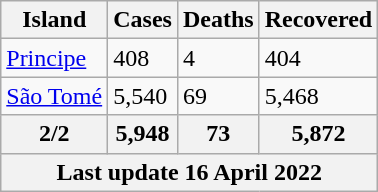<table class="wikitable sortable">
<tr>
<th>Island</th>
<th>Cases</th>
<th>Deaths</th>
<th>Recovered</th>
</tr>
<tr>
<td><a href='#'>Principe</a></td>
<td>408</td>
<td>4</td>
<td>404</td>
</tr>
<tr>
<td><a href='#'>São Tomé</a></td>
<td>5,540</td>
<td>69</td>
<td>5,468</td>
</tr>
<tr>
<th>2/2</th>
<th>5,948</th>
<th>73</th>
<th>5,872</th>
</tr>
<tr>
<th colspan="4">Last update 16 April 2022</th>
</tr>
</table>
